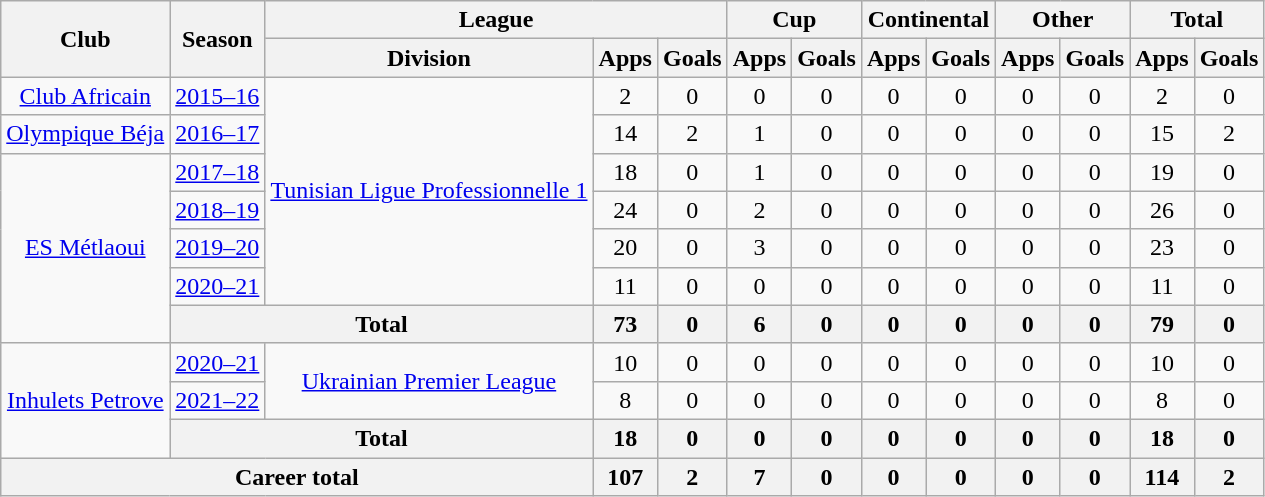<table class="wikitable" style="text-align:center">
<tr>
<th rowspan="2">Club</th>
<th rowspan="2">Season</th>
<th colspan="3">League</th>
<th colspan="2">Cup</th>
<th colspan="2">Continental</th>
<th colspan="2">Other</th>
<th colspan="2">Total</th>
</tr>
<tr>
<th>Division</th>
<th>Apps</th>
<th>Goals</th>
<th>Apps</th>
<th>Goals</th>
<th>Apps</th>
<th>Goals</th>
<th>Apps</th>
<th>Goals</th>
<th>Apps</th>
<th>Goals</th>
</tr>
<tr>
<td rowspan="1"><a href='#'>Club Africain</a></td>
<td><a href='#'>2015–16</a></td>
<td rowspan="6"><a href='#'>Tunisian Ligue Professionnelle 1</a></td>
<td>2</td>
<td>0</td>
<td>0</td>
<td>0</td>
<td>0</td>
<td>0</td>
<td>0</td>
<td>0</td>
<td>2</td>
<td>0</td>
</tr>
<tr>
<td rowspan="1"><a href='#'>Olympique Béja</a></td>
<td><a href='#'>2016–17</a></td>
<td>14</td>
<td>2</td>
<td>1</td>
<td>0</td>
<td>0</td>
<td>0</td>
<td>0</td>
<td>0</td>
<td>15</td>
<td>2</td>
</tr>
<tr>
<td rowspan="5"><a href='#'>ES Métlaoui</a></td>
<td><a href='#'>2017–18</a></td>
<td>18</td>
<td>0</td>
<td>1</td>
<td>0</td>
<td>0</td>
<td>0</td>
<td>0</td>
<td>0</td>
<td>19</td>
<td>0</td>
</tr>
<tr>
<td><a href='#'>2018–19</a></td>
<td>24</td>
<td>0</td>
<td>2</td>
<td>0</td>
<td>0</td>
<td>0</td>
<td>0</td>
<td>0</td>
<td>26</td>
<td>0</td>
</tr>
<tr>
<td><a href='#'>2019–20</a></td>
<td>20</td>
<td>0</td>
<td>3</td>
<td>0</td>
<td>0</td>
<td>0</td>
<td>0</td>
<td>0</td>
<td>23</td>
<td>0</td>
</tr>
<tr>
<td><a href='#'>2020–21</a></td>
<td>11</td>
<td>0</td>
<td>0</td>
<td>0</td>
<td>0</td>
<td>0</td>
<td>0</td>
<td>0</td>
<td>11</td>
<td>0</td>
</tr>
<tr>
<th colspan="2">Total</th>
<th>73</th>
<th>0</th>
<th>6</th>
<th>0</th>
<th>0</th>
<th>0</th>
<th>0</th>
<th>0</th>
<th>79</th>
<th>0</th>
</tr>
<tr>
<td rowspan="3"><a href='#'>Inhulets Petrove</a></td>
<td><a href='#'>2020–21</a></td>
<td rowspan="2"><a href='#'>Ukrainian Premier League</a></td>
<td>10</td>
<td>0</td>
<td>0</td>
<td>0</td>
<td>0</td>
<td>0</td>
<td>0</td>
<td>0</td>
<td>10</td>
<td>0</td>
</tr>
<tr>
<td><a href='#'>2021–22</a></td>
<td>8</td>
<td>0</td>
<td>0</td>
<td>0</td>
<td>0</td>
<td>0</td>
<td>0</td>
<td>0</td>
<td>8</td>
<td>0</td>
</tr>
<tr>
<th colspan="2">Total</th>
<th>18</th>
<th>0</th>
<th>0</th>
<th>0</th>
<th>0</th>
<th>0</th>
<th>0</th>
<th>0</th>
<th>18</th>
<th>0</th>
</tr>
<tr>
<th colspan="3">Career total</th>
<th>107</th>
<th>2</th>
<th>7</th>
<th>0</th>
<th>0</th>
<th>0</th>
<th>0</th>
<th>0</th>
<th>114</th>
<th>2</th>
</tr>
</table>
